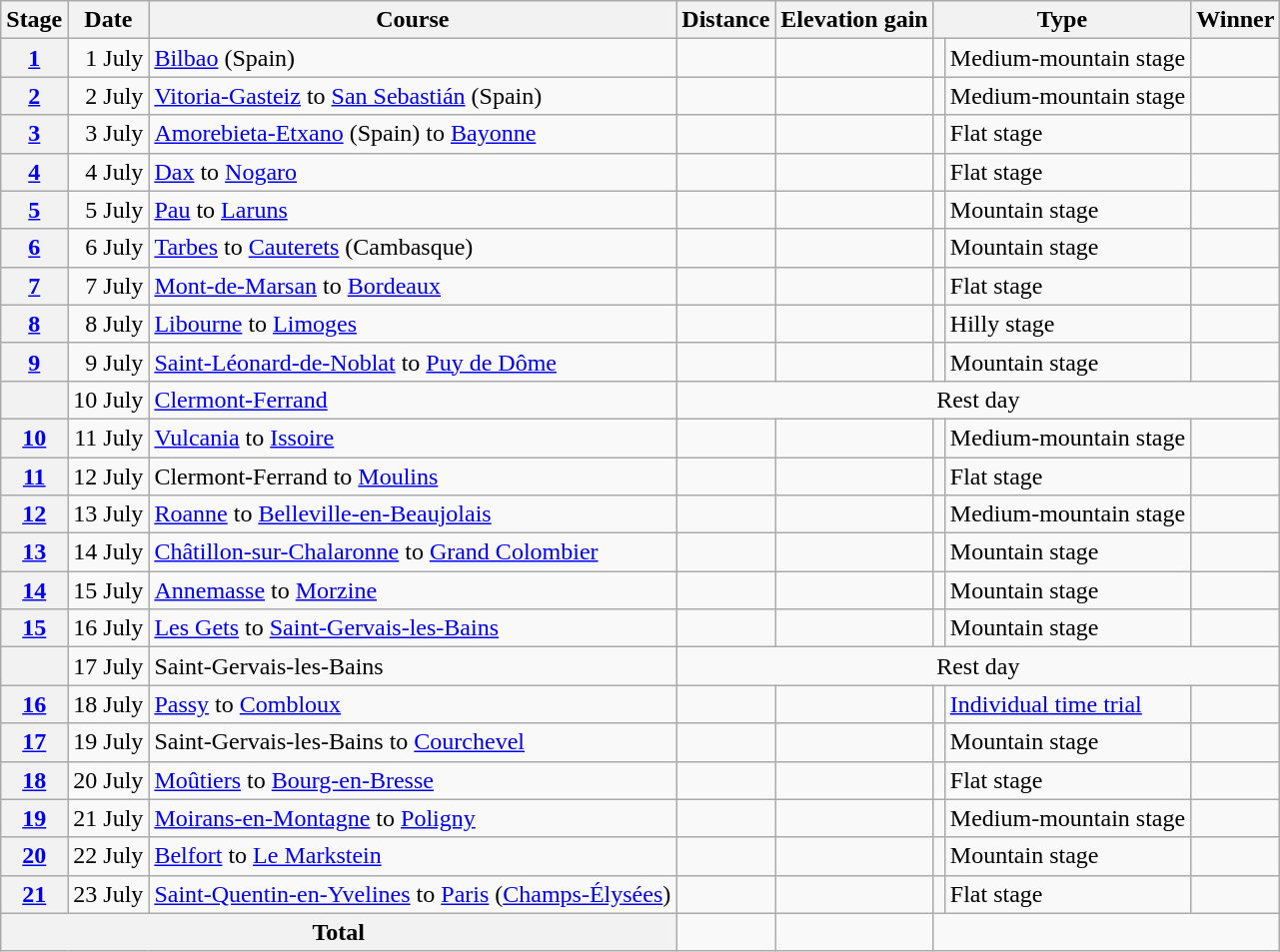<table class="wikitable sortable">
<tr>
<th scope="col">Stage</th>
<th scope="col">Date</th>
<th scope="col">Course</th>
<th scope="col">Distance</th>
<th scope="col">Elevation gain</th>
<th colspan="2" scope="col">Type</th>
<th scope="col">Winner</th>
</tr>
<tr>
<th scope="row"><a href='#'>1</a></th>
<td style="text-align:right">1 July</td>
<td><a href='#'>Bilbao</a> (Spain)</td>
<td style="text-align:center;"></td>
<td style="text-align:center;"></td>
<td></td>
<td>Medium-mountain stage</td>
<td></td>
</tr>
<tr>
<th scope="row"><a href='#'>2</a></th>
<td style="text-align:right">2 July</td>
<td><a href='#'>Vitoria-Gasteiz</a> to <a href='#'>San Sebastián</a> (Spain)</td>
<td style="text-align:center;"></td>
<td style="text-align:center;"></td>
<td></td>
<td>Medium-mountain stage</td>
<td></td>
</tr>
<tr>
<th scope="row"><a href='#'>3</a></th>
<td style="text-align:right">3 July</td>
<td><a href='#'>Amorebieta-Etxano</a> (Spain) to <a href='#'>Bayonne</a></td>
<td style="text-align:center;"></td>
<td style="text-align:center;"></td>
<td></td>
<td>Flat stage</td>
<td></td>
</tr>
<tr>
<th scope="row"><a href='#'>4</a></th>
<td style="text-align:right">4 July</td>
<td><a href='#'>Dax</a> to <a href='#'>Nogaro</a></td>
<td style="text-align:center;"></td>
<td style="text-align:center;"></td>
<td></td>
<td>Flat stage</td>
<td></td>
</tr>
<tr>
<th scope="row"><a href='#'>5</a></th>
<td style="text-align:right">5 July</td>
<td><a href='#'>Pau</a> to <a href='#'>Laruns</a></td>
<td style="text-align:center;"></td>
<td style="text-align:center;"></td>
<td></td>
<td>Mountain stage</td>
<td></td>
</tr>
<tr>
<th scope="row"><a href='#'>6</a></th>
<td style="text-align:right">6 July</td>
<td><a href='#'>Tarbes</a> to <a href='#'>Cauterets</a> (Cambasque)</td>
<td style="text-align:center;"></td>
<td style="text-align:center;"></td>
<td></td>
<td>Mountain stage</td>
<td></td>
</tr>
<tr>
<th scope="row"><a href='#'>7</a></th>
<td style="text-align:right">7 July</td>
<td><a href='#'>Mont-de-Marsan</a> to <a href='#'>Bordeaux</a></td>
<td style="text-align:center;"></td>
<td style="text-align:center;"></td>
<td></td>
<td>Flat stage</td>
<td></td>
</tr>
<tr>
<th scope="row"><a href='#'>8</a></th>
<td style="text-align:right">8 July</td>
<td><a href='#'>Libourne</a> to <a href='#'>Limoges</a></td>
<td style="text-align:center;"></td>
<td style="text-align:center;"></td>
<td></td>
<td>Hilly stage</td>
<td></td>
</tr>
<tr>
<th scope="row"><a href='#'>9</a></th>
<td style="text-align:right">9 July</td>
<td><a href='#'>Saint-Léonard-de-Noblat</a> to <a href='#'>Puy de Dôme</a></td>
<td style="text-align:center;"></td>
<td style="text-align:center;"></td>
<td></td>
<td>Mountain stage</td>
<td></td>
</tr>
<tr>
<th scope="row"></th>
<td style="text-align:right">10 July</td>
<td><a href='#'>Clermont-Ferrand</a></td>
<td colspan="5" style="text-align:center">Rest day</td>
</tr>
<tr>
<th scope="row"><a href='#'>10</a></th>
<td style="text-align:right">11 July</td>
<td><a href='#'>Vulcania</a> to <a href='#'>Issoire</a></td>
<td style="text-align:center;"></td>
<td style="text-align:center;"></td>
<td></td>
<td>Medium-mountain stage</td>
<td></td>
</tr>
<tr>
<th scope="row"><a href='#'>11</a></th>
<td style="text-align:right">12 July</td>
<td>Clermont-Ferrand to <a href='#'>Moulins</a></td>
<td style="text-align:center;"></td>
<td style="text-align:center;"></td>
<td></td>
<td>Flat stage</td>
<td></td>
</tr>
<tr>
<th scope="row"><a href='#'>12</a></th>
<td style="text-align:right">13 July</td>
<td><a href='#'>Roanne</a> to <a href='#'>Belleville-en-Beaujolais</a></td>
<td style="text-align:center;"></td>
<td style="text-align:center;"></td>
<td></td>
<td>Medium-mountain stage</td>
<td></td>
</tr>
<tr>
<th scope="row"><a href='#'>13</a></th>
<td style="text-align:right">14 July</td>
<td><a href='#'>Châtillon-sur-Chalaronne</a> to <a href='#'>Grand Colombier</a></td>
<td style="text-align:center;"></td>
<td style="text-align:center;"></td>
<td></td>
<td>Mountain stage</td>
<td></td>
</tr>
<tr>
<th scope="row"><a href='#'>14</a></th>
<td style="text-align:right">15 July</td>
<td><a href='#'>Annemasse</a> to <a href='#'>Morzine</a></td>
<td style="text-align:center;"></td>
<td style="text-align:center;"></td>
<td></td>
<td>Mountain stage</td>
<td></td>
</tr>
<tr>
<th scope="row"><a href='#'>15</a></th>
<td style="text-align:right">16 July</td>
<td><a href='#'>Les Gets</a> to <a href='#'>Saint-Gervais-les-Bains</a></td>
<td style="text-align:center;"></td>
<td style="text-align:center;"></td>
<td></td>
<td>Mountain stage</td>
<td></td>
</tr>
<tr>
<th scope="row"></th>
<td style="text-align:right">17 July</td>
<td>Saint-Gervais-les-Bains</td>
<td colspan="5" style="text-align:center">Rest day</td>
</tr>
<tr>
<th scope="row"><a href='#'>16</a></th>
<td style="text-align:right">18 July</td>
<td><a href='#'>Passy</a> to <a href='#'>Combloux</a></td>
<td style="text-align:center;"></td>
<td style="text-align:center;"></td>
<td></td>
<td><a href='#'>Individual time trial</a></td>
<td></td>
</tr>
<tr>
<th scope="row"><a href='#'>17</a></th>
<td style="text-align:right">19 July</td>
<td>Saint-Gervais-les-Bains to <a href='#'>Courchevel</a></td>
<td style="text-align:center;"></td>
<td style="text-align:center;"></td>
<td></td>
<td>Mountain stage</td>
<td></td>
</tr>
<tr>
<th scope="row"><a href='#'>18</a></th>
<td style="text-align:right">20 July</td>
<td><a href='#'>Moûtiers</a> to <a href='#'>Bourg-en-Bresse</a></td>
<td style="text-align:center;"></td>
<td style="text-align:center;"></td>
<td></td>
<td>Flat stage</td>
<td></td>
</tr>
<tr>
<th scope="row"><a href='#'>19</a></th>
<td style="text-align:right">21 July</td>
<td><a href='#'>Moirans-en-Montagne</a> to <a href='#'>Poligny</a></td>
<td style="text-align:center;"></td>
<td style="text-align:center;"></td>
<td></td>
<td>Medium-mountain stage</td>
<td></td>
</tr>
<tr>
<th scope="row"><a href='#'>20</a></th>
<td style="text-align:right">22 July</td>
<td><a href='#'>Belfort</a> to <a href='#'>Le Markstein</a></td>
<td style="text-align:center;"></td>
<td style="text-align:center;"></td>
<td></td>
<td>Mountain stage</td>
<td></td>
</tr>
<tr>
<th scope="row"><a href='#'>21</a></th>
<td style="text-align:right">23 July</td>
<td><a href='#'>Saint-Quentin-en-Yvelines</a> to <a href='#'>Paris</a> (<a href='#'>Champs-Élysées</a>)</td>
<td style="text-align:center;"></td>
<td style="text-align:center;"></td>
<td></td>
<td>Flat stage</td>
<td></td>
</tr>
<tr class=sortbottom>
<th colspan="3">Total</th>
<td style="text-align:center"></td>
<td style="text-align:center"></td>
<td colspan="3"></td>
</tr>
</table>
